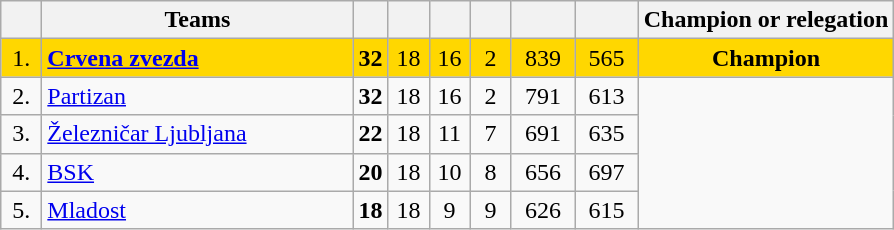<table class="wikitable" style="text-align: center;">
<tr>
<th width=20></th>
<th width=200>Teams</th>
<th></th>
<th width=20></th>
<th width=20></th>
<th width=20></th>
<th width=35></th>
<th width=35></th>
<th>Champion or relegation</th>
</tr>
<tr bgcolor=gold>
<td>1.</td>
<td style="text-align:left;"><strong><a href='#'>Crvena zvezda</a></strong></td>
<td><strong>32</strong></td>
<td>18</td>
<td>16</td>
<td>2</td>
<td>839</td>
<td>565</td>
<td><strong>Champion</strong></td>
</tr>
<tr align=center>
<td>2.</td>
<td style="text-align:left;"><a href='#'>Partizan</a></td>
<td><strong>32</strong></td>
<td>18</td>
<td>16</td>
<td>2</td>
<td>791</td>
<td>613</td>
</tr>
<tr align=center>
<td>3.</td>
<td style="text-align:left;"><a href='#'>Železničar Ljubljana</a></td>
<td><strong>22</strong></td>
<td>18</td>
<td>11</td>
<td>7</td>
<td>691</td>
<td>635</td>
</tr>
<tr align=center>
<td>4.</td>
<td style="text-align:left;"><a href='#'>BSK</a></td>
<td><strong>20</strong></td>
<td>18</td>
<td>10</td>
<td>8</td>
<td>656</td>
<td>697</td>
</tr>
<tr align=center>
<td>5.</td>
<td style="text-align:left;"><a href='#'>Mladost</a></td>
<td><strong>18</strong></td>
<td>18</td>
<td>9</td>
<td>9</td>
<td>626</td>
<td>615</td>
</tr>
</table>
